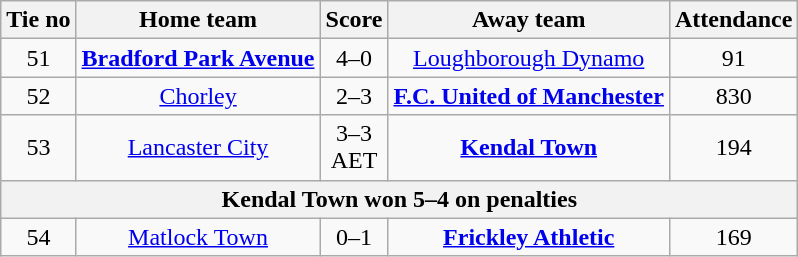<table class="wikitable" style="text-align: center">
<tr>
<th>Tie no</th>
<th>Home team</th>
<th>Score</th>
<th>Away team</th>
<th>Attendance</th>
</tr>
<tr>
<td>51</td>
<td><strong><a href='#'>Bradford Park Avenue</a></strong></td>
<td>4–0</td>
<td><a href='#'>Loughborough Dynamo</a></td>
<td>91</td>
</tr>
<tr>
<td>52</td>
<td><a href='#'>Chorley</a></td>
<td>2–3</td>
<td><strong><a href='#'>F.C. United of Manchester</a></strong></td>
<td>830</td>
</tr>
<tr>
<td>53</td>
<td><a href='#'>Lancaster City</a></td>
<td>3–3<br>AET</td>
<td><strong><a href='#'>Kendal Town</a></strong></td>
<td>194</td>
</tr>
<tr>
<th colspan="5">Kendal Town won 5–4 on penalties</th>
</tr>
<tr>
<td>54</td>
<td><a href='#'>Matlock Town</a></td>
<td>0–1</td>
<td><strong><a href='#'>Frickley Athletic</a></strong></td>
<td>169</td>
</tr>
</table>
